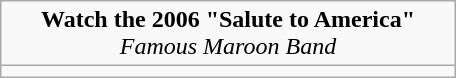<table class="wikitable" align="right" style="width: 19em; text-align: left; font-size: 100%;">
<tr>
<td style="text-align:center; font-size: verysmall;"><strong>Watch the 2006 "Salute to America"</strong><br><em>Famous Maroon Band</em></td>
</tr>
<tr>
<td style="text-align:center; font-size: verysmall;"></td>
</tr>
</table>
